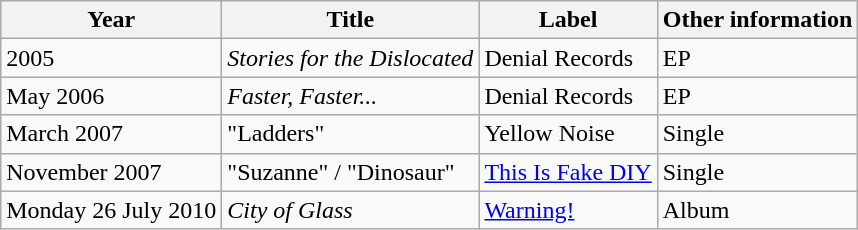<table class="wikitable">
<tr>
<th>Year</th>
<th>Title</th>
<th>Label</th>
<th>Other information</th>
</tr>
<tr>
<td>2005</td>
<td><em>Stories for the Dislocated</em></td>
<td>Denial Records</td>
<td>EP</td>
</tr>
<tr>
<td>May 2006</td>
<td><em>Faster, Faster...</em></td>
<td>Denial Records</td>
<td>EP</td>
</tr>
<tr>
<td>March 2007</td>
<td>"Ladders"</td>
<td>Yellow Noise</td>
<td>Single</td>
</tr>
<tr>
<td>November 2007</td>
<td>"Suzanne" / "Dinosaur"</td>
<td><a href='#'>This Is Fake DIY</a></td>
<td>Single</td>
</tr>
<tr>
<td>Monday 26 July 2010</td>
<td><em>City of Glass</em></td>
<td><a href='#'>Warning!</a></td>
<td>Album</td>
</tr>
</table>
